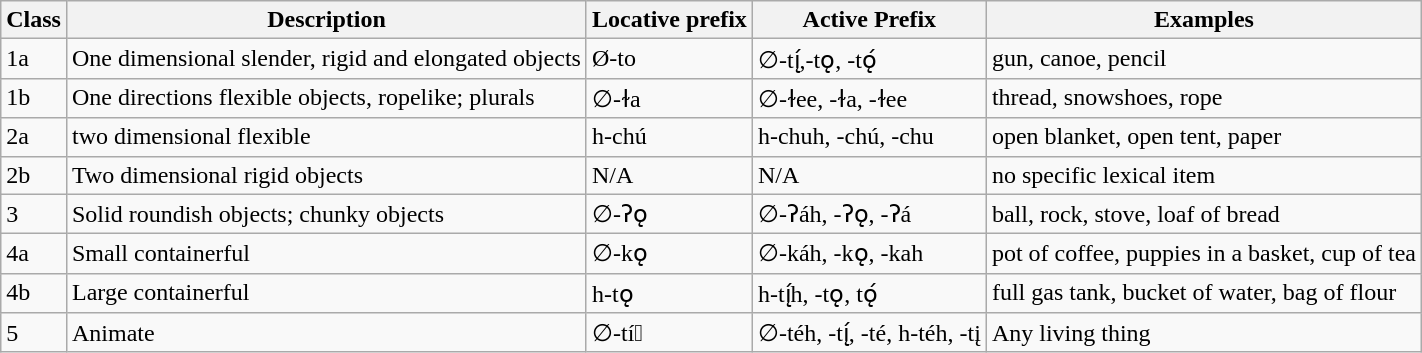<table class="wikitable">
<tr>
<th>Class</th>
<th>Description</th>
<th>Locative prefix</th>
<th>Active Prefix</th>
<th>Examples</th>
</tr>
<tr>
<td>1a</td>
<td>One dimensional slender, rigid and elongated objects</td>
<td>Ø-to</td>
<td>∅-tį́,-tǫ, -tǫ́</td>
<td>gun, canoe, pencil</td>
</tr>
<tr>
<td>1b</td>
<td>One directions flexible objects, ropelike; plurals</td>
<td>∅-ɫa</td>
<td>∅-ɫee, -ɫa, -ɫee</td>
<td>thread, snowshoes, rope</td>
</tr>
<tr>
<td>2a</td>
<td>two dimensional flexible</td>
<td>h-chú</td>
<td>h-chuh, -chú, -chu</td>
<td>open blanket, open tent, paper</td>
</tr>
<tr>
<td>2b</td>
<td>Two dimensional rigid objects</td>
<td>N/A</td>
<td>N/A</td>
<td>no specific lexical item</td>
</tr>
<tr>
<td>3</td>
<td>Solid roundish objects; chunky objects</td>
<td>∅-ʔǫ</td>
<td>∅-ʔáh, -ʔǫ, -ʔá</td>
<td>ball, rock, stove, loaf of bread</td>
</tr>
<tr>
<td>4a</td>
<td>Small containerful</td>
<td>∅-kǫ</td>
<td>∅-káh, -kǫ, -kah</td>
<td>pot of coffee, puppies in a basket, cup of tea</td>
</tr>
<tr>
<td>4b</td>
<td>Large containerful</td>
<td>h-tǫ</td>
<td>h-tį́h, -tǫ, tǫ́</td>
<td>full gas tank, bucket of water, bag of flour</td>
</tr>
<tr>
<td>5</td>
<td>Animate</td>
<td>∅-tí͔</td>
<td>∅-téh, -tį́, -té, h-téh, -tį</td>
<td>Any living thing</td>
</tr>
</table>
